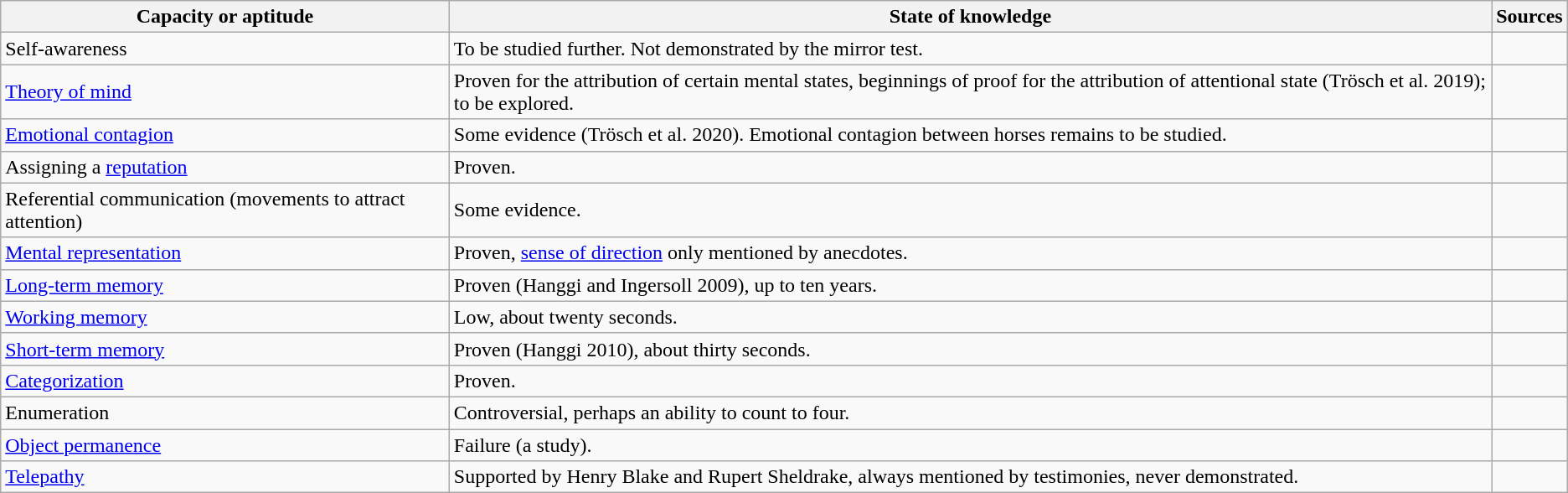<table class="wikitable">
<tr>
<th>Capacity or aptitude</th>
<th>State of knowledge</th>
<th><strong>Sources</strong></th>
</tr>
<tr>
<td>Self-awareness</td>
<td>To be studied further. Not demonstrated by the mirror test.</td>
<td></td>
</tr>
<tr>
<td><a href='#'>Theory of mind</a></td>
<td>Proven for the attribution of certain mental states, beginnings of proof for the attribution of attentional state (Trösch et al. 2019); to be explored.</td>
<td></td>
</tr>
<tr>
<td><a href='#'>Emotional contagion</a></td>
<td>Some evidence (Trösch et al. 2020). Emotional contagion between horses remains to be studied.</td>
<td><br></td>
</tr>
<tr>
<td>Assigning a <a href='#'>reputation</a></td>
<td>Proven.</td>
<td></td>
</tr>
<tr>
<td>Referential communication (movements to attract attention)</td>
<td>Some evidence.</td>
<td></td>
</tr>
<tr>
<td><a href='#'>Mental representation</a></td>
<td>Proven, <a href='#'>sense of direction</a> only mentioned by anecdotes.</td>
<td></td>
</tr>
<tr>
<td><a href='#'>Long-term memory</a></td>
<td>Proven (Hanggi and Ingersoll 2009), up to ten years.</td>
<td></td>
</tr>
<tr>
<td><a href='#'>Working memory</a></td>
<td>Low, about twenty seconds.</td>
<td></td>
</tr>
<tr>
<td><a href='#'>Short-term memory</a></td>
<td>Proven (Hanggi 2010), about thirty seconds.</td>
<td></td>
</tr>
<tr>
<td><a href='#'>Categorization</a></td>
<td>Proven.</td>
<td></td>
</tr>
<tr>
<td>Enumeration</td>
<td>Controversial, perhaps an ability to count to four.</td>
<td></td>
</tr>
<tr>
<td><a href='#'>Object permanence</a></td>
<td>Failure (a study).</td>
<td></td>
</tr>
<tr>
<td><a href='#'>Telepathy</a></td>
<td>Supported by Henry Blake and Rupert Sheldrake, always mentioned by testimonies, never demonstrated.</td>
<td></td>
</tr>
</table>
